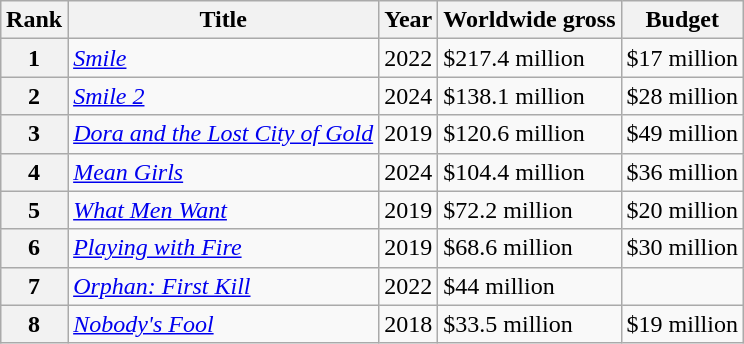<table class="wikitable sortable" style="margin:auto; margin:auto;">
<tr>
<th>Rank</th>
<th>Title</th>
<th>Year</th>
<th>Worldwide gross</th>
<th>Budget</th>
</tr>
<tr>
<th>1</th>
<td><em><a href='#'>Smile</a></em></td>
<td>2022</td>
<td>$217.4 million</td>
<td>$17 million</td>
</tr>
<tr>
<th>2</th>
<td><em><a href='#'>Smile 2</a></em></td>
<td>2024</td>
<td>$138.1 million</td>
<td>$28 million</td>
</tr>
<tr>
<th>3</th>
<td><em><a href='#'>Dora and the Lost City of Gold</a></em></td>
<td>2019</td>
<td>$120.6 million</td>
<td>$49 million</td>
</tr>
<tr>
<th>4</th>
<td><em><a href='#'>Mean Girls</a></em></td>
<td>2024</td>
<td>$104.4 million</td>
<td>$36 million</td>
</tr>
<tr>
<th>5</th>
<td><em><a href='#'>What Men Want</a></em></td>
<td>2019</td>
<td>$72.2 million</td>
<td>$20 million</td>
</tr>
<tr>
<th>6</th>
<td><em><a href='#'>Playing with Fire</a></em></td>
<td>2019</td>
<td>$68.6 million</td>
<td>$30 million</td>
</tr>
<tr>
<th>7</th>
<td><em><a href='#'>Orphan: First Kill</a></em></td>
<td>2022</td>
<td>$44 million</td>
<td></td>
</tr>
<tr>
<th>8</th>
<td><em><a href='#'>Nobody's Fool</a></em></td>
<td>2018</td>
<td>$33.5 million</td>
<td>$19 million</td>
</tr>
</table>
